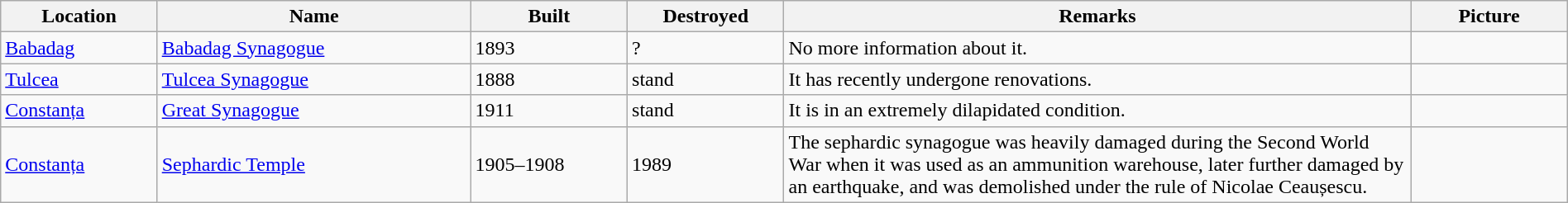<table class="wikitable sortable" width="100%">
<tr>
<th width="10%">Location</th>
<th width="20%">Name</th>
<th width="10%">Built</th>
<th width="10%">Destroyed</th>
<th width="40%" class="unsortable">Remarks</th>
<th width="10%" class="unsortable">Picture</th>
</tr>
<tr>
<td><a href='#'>Babadag</a></td>
<td><a href='#'>Babadag Synagogue</a></td>
<td>1893</td>
<td>?</td>
<td>No more information about it.</td>
<td></td>
</tr>
<tr>
<td><a href='#'>Tulcea</a></td>
<td><a href='#'>Tulcea Synagogue</a></td>
<td>1888</td>
<td>stand</td>
<td>It has recently undergone renovations.</td>
<td></td>
</tr>
<tr>
<td><a href='#'>Constanța</a></td>
<td><a href='#'>Great Synagogue</a></td>
<td>1911</td>
<td>stand</td>
<td>It is in an extremely dilapidated condition.</td>
<td></td>
</tr>
<tr>
<td><a href='#'>Constanța</a></td>
<td><a href='#'>Sephardic Temple</a></td>
<td>1905–1908</td>
<td>1989</td>
<td>The sephardic synagogue was heavily damaged during the Second World War when it was used as an ammunition warehouse, later further damaged by an earthquake, and was demolished under the rule of Nicolae Ceaușescu.</td>
<td></td>
</tr>
</table>
